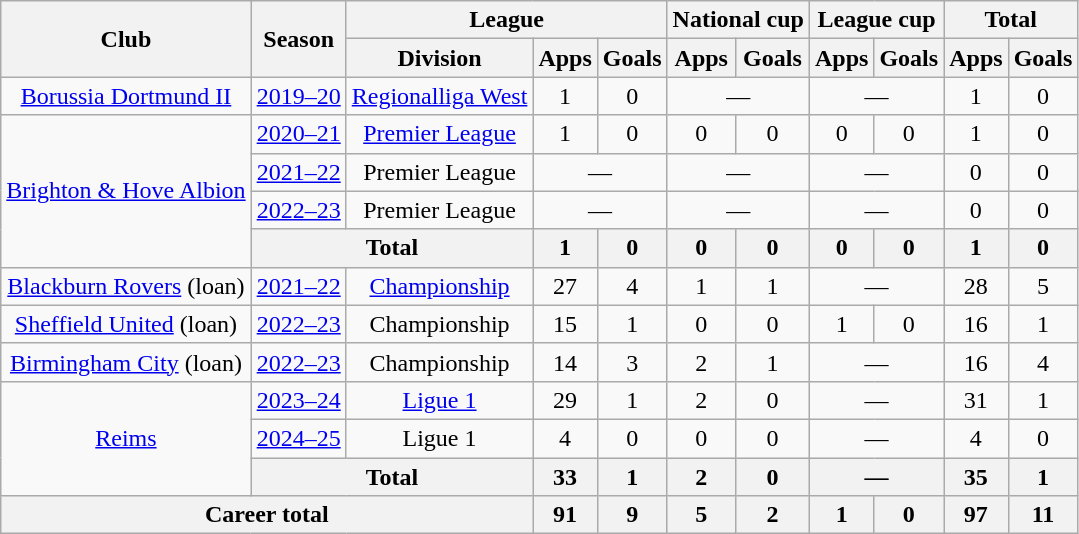<table class="wikitable" style="text-align:center">
<tr>
<th rowspan="2">Club</th>
<th rowspan="2">Season</th>
<th colspan="3">League</th>
<th colspan="2">National cup</th>
<th colspan="2">League cup</th>
<th colspan="2">Total</th>
</tr>
<tr>
<th>Division</th>
<th>Apps</th>
<th>Goals</th>
<th>Apps</th>
<th>Goals</th>
<th>Apps</th>
<th>Goals</th>
<th>Apps</th>
<th>Goals</th>
</tr>
<tr>
<td><a href='#'>Borussia Dortmund II</a></td>
<td><a href='#'>2019–20</a></td>
<td><a href='#'>Regionalliga West</a></td>
<td>1</td>
<td>0</td>
<td colspan="2">—</td>
<td colspan="2">—</td>
<td>1</td>
<td>0</td>
</tr>
<tr>
<td rowspan="4"><a href='#'>Brighton & Hove Albion</a></td>
<td><a href='#'>2020–21</a></td>
<td><a href='#'>Premier League</a></td>
<td>1</td>
<td>0</td>
<td>0</td>
<td>0</td>
<td>0</td>
<td>0</td>
<td>1</td>
<td>0</td>
</tr>
<tr>
<td><a href='#'>2021–22</a></td>
<td>Premier League</td>
<td colspan="2">—</td>
<td colspan="2">—</td>
<td colspan="2">—</td>
<td>0</td>
<td>0</td>
</tr>
<tr>
<td><a href='#'>2022–23</a></td>
<td>Premier League</td>
<td colspan="2">—</td>
<td colspan="2">—</td>
<td colspan="2">—</td>
<td>0</td>
<td>0</td>
</tr>
<tr>
<th colspan="2">Total</th>
<th>1</th>
<th>0</th>
<th>0</th>
<th>0</th>
<th>0</th>
<th>0</th>
<th>1</th>
<th>0</th>
</tr>
<tr>
<td><a href='#'>Blackburn Rovers</a> (loan)</td>
<td><a href='#'>2021–22</a></td>
<td><a href='#'>Championship</a></td>
<td>27</td>
<td>4</td>
<td>1</td>
<td>1</td>
<td colspan="2">—</td>
<td>28</td>
<td>5</td>
</tr>
<tr>
<td><a href='#'>Sheffield United</a> (loan)</td>
<td><a href='#'>2022–23</a></td>
<td>Championship</td>
<td>15</td>
<td>1</td>
<td>0</td>
<td>0</td>
<td>1</td>
<td>0</td>
<td>16</td>
<td>1</td>
</tr>
<tr>
<td><a href='#'>Birmingham City</a> (loan)</td>
<td><a href='#'>2022–23</a></td>
<td>Championship</td>
<td>14</td>
<td>3</td>
<td>2</td>
<td>1</td>
<td colspan="2">—</td>
<td>16</td>
<td>4</td>
</tr>
<tr>
<td rowspan="3"><a href='#'>Reims</a></td>
<td><a href='#'>2023–24</a></td>
<td><a href='#'>Ligue 1</a></td>
<td>29</td>
<td>1</td>
<td>2</td>
<td>0</td>
<td colspan="2">—</td>
<td>31</td>
<td>1</td>
</tr>
<tr>
<td><a href='#'>2024–25</a></td>
<td>Ligue 1</td>
<td>4</td>
<td>0</td>
<td>0</td>
<td>0</td>
<td colspan="2">—</td>
<td>4</td>
<td>0</td>
</tr>
<tr>
<th colspan="2">Total</th>
<th>33</th>
<th>1</th>
<th>2</th>
<th>0</th>
<th colspan="2">—</th>
<th>35</th>
<th>1</th>
</tr>
<tr>
<th colspan="3">Career total</th>
<th>91</th>
<th>9</th>
<th>5</th>
<th>2</th>
<th>1</th>
<th>0</th>
<th>97</th>
<th>11</th>
</tr>
</table>
